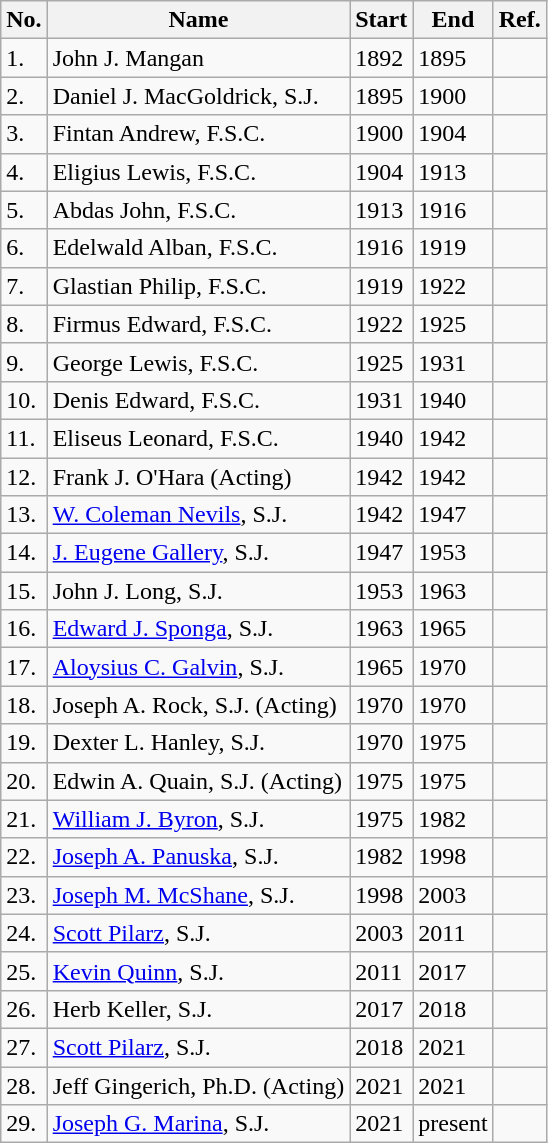<table class="wikitable sortable">
<tr>
<th>No.</th>
<th>Name</th>
<th>Start</th>
<th>End</th>
<th>Ref.</th>
</tr>
<tr>
<td>1.</td>
<td>John J. Mangan</td>
<td>1892</td>
<td>1895</td>
<td></td>
</tr>
<tr>
<td>2.</td>
<td>Daniel J. MacGoldrick, S.J.</td>
<td>1895</td>
<td>1900</td>
<td></td>
</tr>
<tr>
<td>3.</td>
<td>Fintan Andrew, F.S.C.</td>
<td>1900</td>
<td>1904</td>
<td></td>
</tr>
<tr>
<td>4.</td>
<td>Eligius Lewis, F.S.C.</td>
<td>1904</td>
<td>1913</td>
<td></td>
</tr>
<tr>
<td>5.</td>
<td>Abdas John, F.S.C.</td>
<td>1913</td>
<td>1916</td>
<td></td>
</tr>
<tr>
<td>6.</td>
<td>Edelwald Alban, F.S.C.</td>
<td>1916</td>
<td>1919</td>
<td></td>
</tr>
<tr>
<td>7.</td>
<td>Glastian Philip, F.S.C.</td>
<td>1919</td>
<td>1922</td>
<td></td>
</tr>
<tr>
<td>8.</td>
<td>Firmus Edward, F.S.C.</td>
<td>1922</td>
<td>1925</td>
<td></td>
</tr>
<tr>
<td>9.</td>
<td>George Lewis, F.S.C.</td>
<td>1925</td>
<td>1931</td>
<td></td>
</tr>
<tr>
<td>10.</td>
<td>Denis Edward, F.S.C.</td>
<td>1931</td>
<td>1940</td>
<td></td>
</tr>
<tr>
<td>11.</td>
<td>Eliseus Leonard, F.S.C.</td>
<td>1940</td>
<td>1942</td>
<td></td>
</tr>
<tr>
<td>12.</td>
<td>Frank J. O'Hara (Acting)</td>
<td>1942</td>
<td>1942</td>
<td></td>
</tr>
<tr>
<td>13.</td>
<td><a href='#'>W. Coleman Nevils</a>, S.J.</td>
<td>1942</td>
<td>1947</td>
<td></td>
</tr>
<tr>
<td>14.</td>
<td><a href='#'>J. Eugene Gallery</a>, S.J.</td>
<td>1947</td>
<td>1953</td>
<td></td>
</tr>
<tr>
<td>15.</td>
<td>John J. Long, S.J.</td>
<td>1953</td>
<td>1963</td>
<td></td>
</tr>
<tr>
<td>16.</td>
<td><a href='#'>Edward J. Sponga</a>, S.J.</td>
<td>1963</td>
<td>1965</td>
<td></td>
</tr>
<tr>
<td>17.</td>
<td><a href='#'>Aloysius C. Galvin</a>, S.J.</td>
<td>1965</td>
<td>1970</td>
<td></td>
</tr>
<tr>
<td>18.</td>
<td>Joseph A. Rock, S.J. (Acting)</td>
<td>1970</td>
<td>1970</td>
<td></td>
</tr>
<tr>
<td>19.</td>
<td>Dexter L. Hanley, S.J.</td>
<td>1970</td>
<td>1975</td>
<td></td>
</tr>
<tr>
<td>20.</td>
<td>Edwin A. Quain, S.J. (Acting)</td>
<td>1975</td>
<td>1975</td>
<td></td>
</tr>
<tr>
<td>21.</td>
<td><a href='#'>William J. Byron</a>, S.J.</td>
<td>1975</td>
<td>1982</td>
<td></td>
</tr>
<tr>
<td>22.</td>
<td><a href='#'>Joseph A. Panuska</a>, S.J.</td>
<td>1982</td>
<td>1998</td>
<td></td>
</tr>
<tr>
<td>23.</td>
<td><a href='#'>Joseph M. McShane</a>, S.J.</td>
<td>1998</td>
<td>2003</td>
<td></td>
</tr>
<tr>
<td>24.</td>
<td><a href='#'>Scott Pilarz</a>, S.J.</td>
<td>2003</td>
<td>2011</td>
<td></td>
</tr>
<tr>
<td>25.</td>
<td><a href='#'>Kevin Quinn</a>, S.J.</td>
<td>2011</td>
<td>2017</td>
<td></td>
</tr>
<tr>
<td>26.</td>
<td>Herb Keller, S.J.</td>
<td>2017</td>
<td>2018</td>
<td></td>
</tr>
<tr>
<td>27.</td>
<td><a href='#'>Scott Pilarz</a>, S.J.</td>
<td>2018</td>
<td>2021</td>
<td></td>
</tr>
<tr>
<td>28.</td>
<td>Jeff Gingerich, Ph.D. (Acting)</td>
<td>2021</td>
<td>2021</td>
<td></td>
</tr>
<tr>
<td>29.</td>
<td><a href='#'>Joseph G. Marina</a>, S.J.</td>
<td>2021</td>
<td>present</td>
<td></td>
</tr>
</table>
